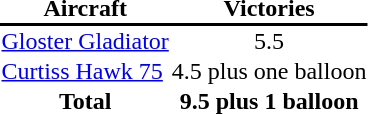<table cellpadding="1" cellspacing="0">
<tr>
<th>Aircraft</th>
<th>Victories</th>
</tr>
<tr>
<th bgcolor="#000000" colspan="2"></th>
</tr>
<tr>
<td><a href='#'>Gloster Gladiator</a></td>
<td align="center">5.5</td>
</tr>
<tr>
<td><a href='#'>Curtiss Hawk 75</a></td>
<td align="center">4.5 plus one balloon</td>
</tr>
<tr>
<th>Total</th>
<th>9.5 plus 1 balloon</th>
</tr>
<tr>
</tr>
</table>
